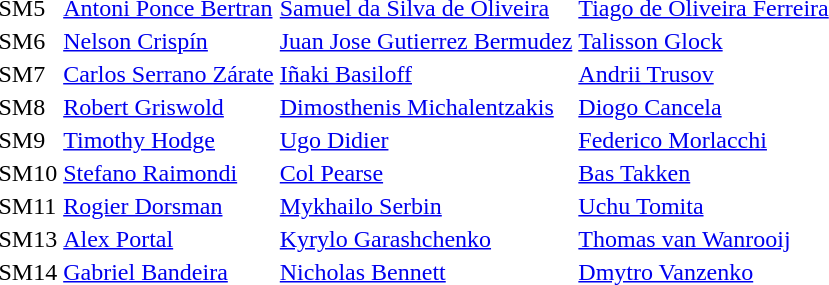<table>
<tr>
<td>SM5</td>
<td><a href='#'>Antoni Ponce Bertran</a><br></td>
<td><a href='#'>Samuel da Silva de Oliveira</a><br></td>
<td><a href='#'>Tiago de Oliveira Ferreira</a><br></td>
</tr>
<tr>
<td>SM6</td>
<td><a href='#'>Nelson Crispín</a><br></td>
<td><a href='#'>Juan Jose Gutierrez Bermudez</a><br></td>
<td><a href='#'>Talisson Glock</a><br></td>
</tr>
<tr>
<td>SM7</td>
<td><a href='#'>Carlos Serrano Zárate</a><br></td>
<td><a href='#'>Iñaki Basiloff</a><br></td>
<td><a href='#'>Andrii Trusov</a><br></td>
</tr>
<tr>
<td>SM8</td>
<td><a href='#'>Robert Griswold</a><br></td>
<td><a href='#'>Dimosthenis Michalentzakis</a><br></td>
<td><a href='#'>Diogo Cancela</a><br></td>
</tr>
<tr>
<td>SM9</td>
<td><a href='#'>Timothy Hodge</a><br></td>
<td><a href='#'>Ugo Didier</a><br></td>
<td><a href='#'>Federico Morlacchi</a><br></td>
</tr>
<tr>
<td>SM10</td>
<td><a href='#'>Stefano Raimondi</a><br></td>
<td><a href='#'>Col Pearse</a><br></td>
<td><a href='#'>Bas Takken</a><br></td>
</tr>
<tr>
<td>SM11</td>
<td><a href='#'>Rogier Dorsman</a><br></td>
<td><a href='#'>Mykhailo Serbin</a><br></td>
<td><a href='#'>Uchu Tomita</a><br></td>
</tr>
<tr>
<td>SM13</td>
<td><a href='#'>Alex Portal</a><br></td>
<td><a href='#'>Kyrylo Garashchenko</a><br></td>
<td><a href='#'>Thomas van Wanrooij</a><br></td>
</tr>
<tr>
<td>SM14</td>
<td><a href='#'>Gabriel Bandeira</a><br></td>
<td><a href='#'>Nicholas Bennett</a><br></td>
<td><a href='#'>Dmytro Vanzenko</a><br></td>
</tr>
</table>
